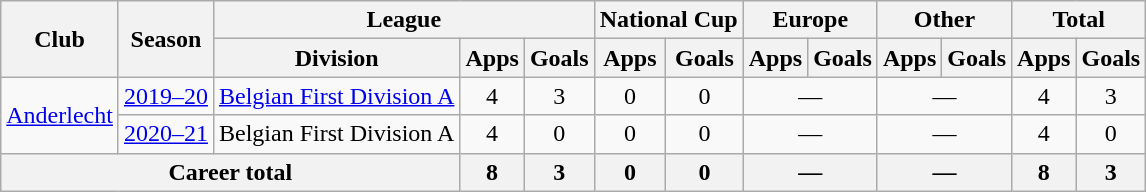<table class=wikitable style=text-align:center>
<tr>
<th rowspan=2>Club</th>
<th rowspan=2>Season</th>
<th colspan=3>League</th>
<th colspan=2>National Cup</th>
<th colspan=2>Europe</th>
<th colspan=2>Other</th>
<th colspan=2>Total</th>
</tr>
<tr>
<th>Division</th>
<th>Apps</th>
<th>Goals</th>
<th>Apps</th>
<th>Goals</th>
<th>Apps</th>
<th>Goals</th>
<th>Apps</th>
<th>Goals</th>
<th>Apps</th>
<th>Goals</th>
</tr>
<tr>
<td rowspan="2"><a href='#'>Anderlecht</a></td>
<td><a href='#'>2019–20</a></td>
<td><a href='#'>Belgian First Division A</a></td>
<td>4</td>
<td>3</td>
<td>0</td>
<td>0</td>
<td colspan=2>—</td>
<td colspan=2>—</td>
<td>4</td>
<td>3</td>
</tr>
<tr>
<td><a href='#'>2020–21</a></td>
<td>Belgian First Division A</td>
<td>4</td>
<td>0</td>
<td>0</td>
<td>0</td>
<td colspan="2">—</td>
<td colspan="2">—</td>
<td>4</td>
<td>0</td>
</tr>
<tr>
<th colspan="3">Career total</th>
<th>8</th>
<th>3</th>
<th>0</th>
<th>0</th>
<th colspan="2">—</th>
<th colspan="2">—</th>
<th>8</th>
<th>3</th>
</tr>
</table>
